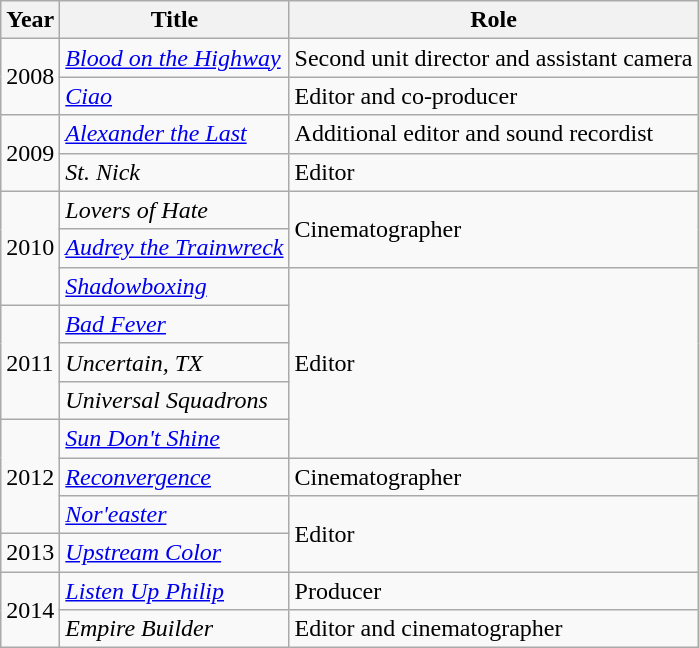<table class="wikitable">
<tr>
<th>Year</th>
<th>Title</th>
<th>Role</th>
</tr>
<tr>
<td rowspan="2">2008</td>
<td><em><a href='#'>Blood on the Highway</a></em></td>
<td>Second unit director and assistant camera</td>
</tr>
<tr>
<td><em><a href='#'>Ciao</a></em></td>
<td>Editor and co-producer</td>
</tr>
<tr>
<td rowspan="2">2009</td>
<td><em><a href='#'>Alexander the Last</a></em></td>
<td>Additional editor and sound recordist</td>
</tr>
<tr>
<td><em>St. Nick</em></td>
<td>Editor</td>
</tr>
<tr>
<td rowspan=3>2010</td>
<td><em>Lovers of Hate</em></td>
<td rowspan=2>Cinematographer</td>
</tr>
<tr>
<td><em><a href='#'>Audrey the Trainwreck</a></em></td>
</tr>
<tr>
<td><em><a href='#'>Shadowboxing</a></em></td>
<td rowspan=5>Editor</td>
</tr>
<tr>
<td rowspan=3>2011</td>
<td><em><a href='#'>Bad Fever</a></em></td>
</tr>
<tr>
<td><em>Uncertain, TX</em></td>
</tr>
<tr>
<td><em>Universal Squadrons</em></td>
</tr>
<tr>
<td rowspan="3">2012</td>
<td><em><a href='#'>Sun Don't Shine</a></em></td>
</tr>
<tr>
<td><em><a href='#'>Reconvergence</a></em></td>
<td>Cinematographer</td>
</tr>
<tr>
<td><em><a href='#'>Nor'easter</a></em></td>
<td rowspan=2>Editor</td>
</tr>
<tr>
<td>2013</td>
<td><em><a href='#'>Upstream Color</a></em></td>
</tr>
<tr>
<td rowspan=2>2014</td>
<td><em><a href='#'>Listen Up Philip</a></em></td>
<td>Producer</td>
</tr>
<tr>
<td><em>Empire Builder</em></td>
<td>Editor and cinematographer</td>
</tr>
</table>
